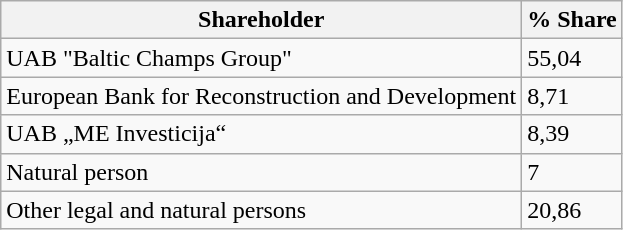<table class="wikitable">
<tr>
<th>Shareholder</th>
<th>% Share</th>
</tr>
<tr>
<td>UAB "Baltic Champs Group"</td>
<td>55,04</td>
</tr>
<tr>
<td>European Bank for Reconstruction and Development</td>
<td>8,71</td>
</tr>
<tr>
<td>UAB „ME Investicija“</td>
<td>8,39</td>
</tr>
<tr>
<td>Natural person</td>
<td>7</td>
</tr>
<tr>
<td>Other legal and natural persons</td>
<td>20,86</td>
</tr>
</table>
